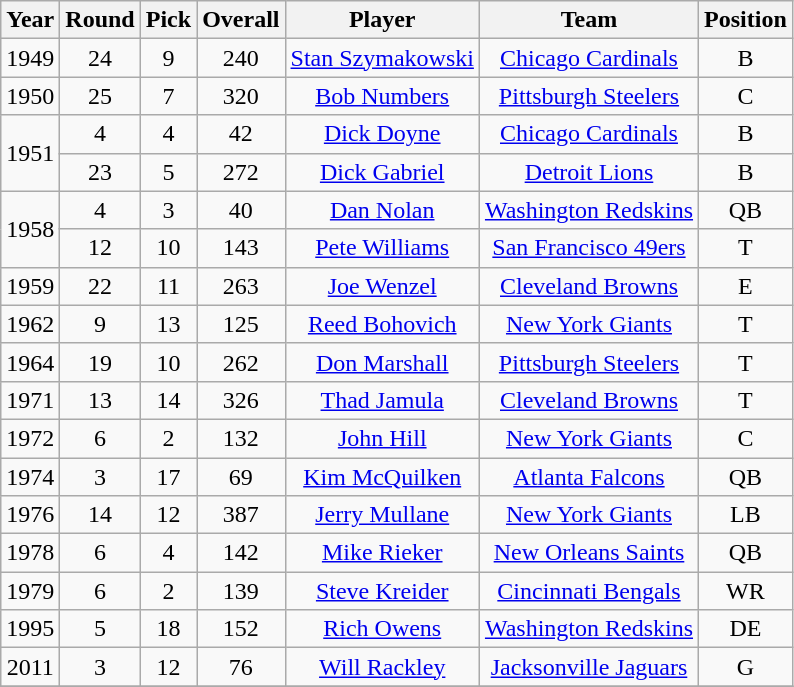<table class="wikitable sortable" style="text-align: center;">
<tr>
<th>Year</th>
<th>Round</th>
<th>Pick</th>
<th>Overall</th>
<th>Player</th>
<th>Team</th>
<th>Position</th>
</tr>
<tr>
<td>1949</td>
<td>24</td>
<td>9</td>
<td>240</td>
<td><a href='#'>Stan Szymakowski</a></td>
<td><a href='#'>Chicago Cardinals</a></td>
<td>B</td>
</tr>
<tr>
<td>1950</td>
<td>25</td>
<td>7</td>
<td>320</td>
<td><a href='#'>Bob Numbers</a></td>
<td><a href='#'>Pittsburgh Steelers</a></td>
<td>C</td>
</tr>
<tr>
<td rowspan="2">1951</td>
<td>4</td>
<td>4</td>
<td>42</td>
<td><a href='#'>Dick Doyne</a></td>
<td><a href='#'>Chicago Cardinals</a></td>
<td>B</td>
</tr>
<tr>
<td>23</td>
<td>5</td>
<td>272</td>
<td><a href='#'>Dick Gabriel</a></td>
<td><a href='#'>Detroit Lions</a></td>
<td>B</td>
</tr>
<tr>
<td rowspan="2">1958</td>
<td>4</td>
<td>3</td>
<td>40</td>
<td><a href='#'>Dan Nolan</a></td>
<td><a href='#'>Washington Redskins</a></td>
<td>QB</td>
</tr>
<tr>
<td>12</td>
<td>10</td>
<td>143</td>
<td><a href='#'>Pete Williams</a></td>
<td><a href='#'>San Francisco 49ers</a></td>
<td>T</td>
</tr>
<tr>
<td>1959</td>
<td>22</td>
<td>11</td>
<td>263</td>
<td><a href='#'>Joe Wenzel</a></td>
<td><a href='#'>Cleveland Browns</a></td>
<td>E</td>
</tr>
<tr>
<td>1962</td>
<td>9</td>
<td>13</td>
<td>125</td>
<td><a href='#'>Reed Bohovich</a></td>
<td><a href='#'>New York Giants</a></td>
<td>T</td>
</tr>
<tr>
<td>1964</td>
<td>19</td>
<td>10</td>
<td>262</td>
<td><a href='#'>Don Marshall</a></td>
<td><a href='#'>Pittsburgh Steelers</a></td>
<td>T</td>
</tr>
<tr>
<td>1971</td>
<td>13</td>
<td>14</td>
<td>326</td>
<td><a href='#'>Thad Jamula</a></td>
<td><a href='#'>Cleveland Browns</a></td>
<td>T</td>
</tr>
<tr>
<td>1972</td>
<td>6</td>
<td>2</td>
<td>132</td>
<td><a href='#'>John Hill</a></td>
<td><a href='#'>New York Giants</a></td>
<td>C</td>
</tr>
<tr>
<td>1974</td>
<td>3</td>
<td>17</td>
<td>69</td>
<td><a href='#'>Kim McQuilken</a></td>
<td><a href='#'>Atlanta Falcons</a></td>
<td>QB</td>
</tr>
<tr>
<td>1976</td>
<td>14</td>
<td>12</td>
<td>387</td>
<td><a href='#'>Jerry Mullane</a></td>
<td><a href='#'>New York Giants</a></td>
<td>LB</td>
</tr>
<tr>
<td>1978</td>
<td>6</td>
<td>4</td>
<td>142</td>
<td><a href='#'>Mike Rieker</a></td>
<td><a href='#'>New Orleans Saints</a></td>
<td>QB</td>
</tr>
<tr>
<td>1979</td>
<td>6</td>
<td>2</td>
<td>139</td>
<td><a href='#'>Steve Kreider</a></td>
<td><a href='#'>Cincinnati Bengals</a></td>
<td>WR</td>
</tr>
<tr>
<td>1995</td>
<td>5</td>
<td>18</td>
<td>152</td>
<td><a href='#'>Rich Owens</a></td>
<td><a href='#'>Washington Redskins</a></td>
<td>DE</td>
</tr>
<tr>
<td>2011</td>
<td>3</td>
<td>12</td>
<td>76</td>
<td><a href='#'>Will Rackley</a></td>
<td><a href='#'>Jacksonville Jaguars</a></td>
<td>G</td>
</tr>
<tr>
</tr>
</table>
